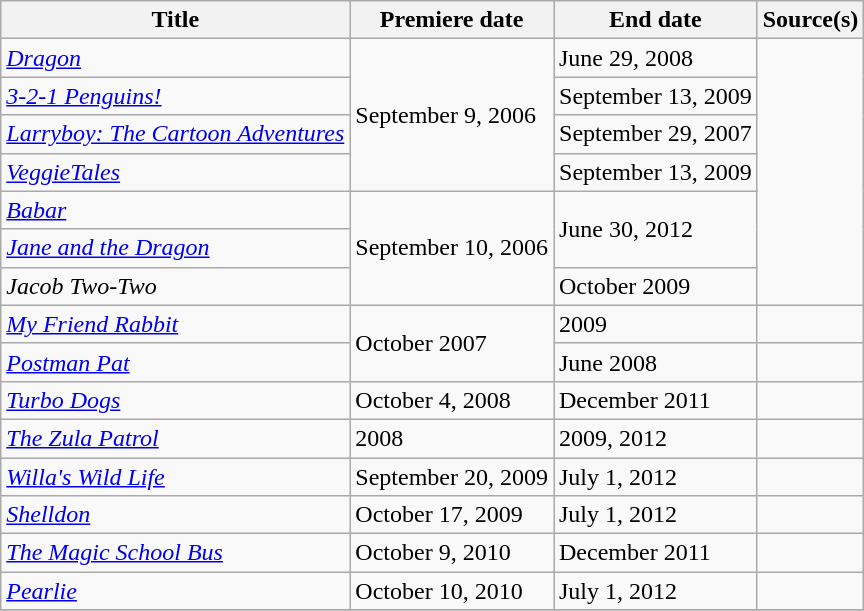<table class="wikitable sortable">
<tr>
<th>Title</th>
<th>Premiere date</th>
<th>End date</th>
<th>Source(s)</th>
</tr>
<tr>
<td><em><a href='#'>Dragon</a></em></td>
<td rowspan=4>September 9, 2006</td>
<td>June 29, 2008</td>
<td rowspan="7"></td>
</tr>
<tr>
<td><em><a href='#'>3-2-1 Penguins!</a></em></td>
<td>September 13, 2009</td>
</tr>
<tr>
<td><em><a href='#'>Larryboy: The Cartoon Adventures</a></em></td>
<td>September 29, 2007</td>
</tr>
<tr>
<td><em><a href='#'>VeggieTales</a></em></td>
<td>September 13, 2009</td>
</tr>
<tr>
<td><em><a href='#'>Babar</a></em></td>
<td rowspan=3>September 10, 2006</td>
<td rowspan=2>June 30, 2012</td>
</tr>
<tr>
<td><em><a href='#'>Jane and the Dragon</a></em></td>
</tr>
<tr>
<td><em>Jacob Two-Two</em></td>
<td>October 2009</td>
</tr>
<tr>
<td><em><a href='#'>My Friend Rabbit</a></em></td>
<td rowspan=2>October 2007</td>
<td>2009</td>
<td></td>
</tr>
<tr>
<td><em><a href='#'>Postman Pat</a></em></td>
<td>June 2008</td>
<td></td>
</tr>
<tr>
<td><em><a href='#'>Turbo Dogs</a></em></td>
<td>October 4, 2008</td>
<td>December 2011</td>
<td></td>
</tr>
<tr>
<td><em><a href='#'>The Zula Patrol</a></em></td>
<td>2008</td>
<td>2009, 2012</td>
<td></td>
</tr>
<tr>
<td><em><a href='#'>Willa's Wild Life</a></em></td>
<td>September 20, 2009</td>
<td>July 1, 2012</td>
<td></td>
</tr>
<tr>
<td><em><a href='#'>Shelldon</a></em></td>
<td>October 17, 2009</td>
<td>July 1, 2012</td>
<td></td>
</tr>
<tr>
<td><em><a href='#'>The Magic School Bus</a></em></td>
<td>October 9, 2010</td>
<td>December 2011</td>
<td></td>
</tr>
<tr>
<td><em><a href='#'>Pearlie</a></em></td>
<td>October 10, 2010</td>
<td>July 1, 2012</td>
<td></td>
</tr>
<tr>
</tr>
</table>
